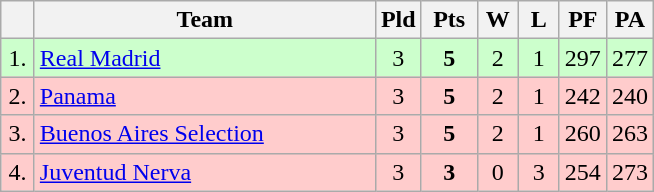<table class=wikitable style="text-align:center">
<tr>
<th width=15></th>
<th width=220>Team</th>
<th width=20>Pld</th>
<th width=30>Pts</th>
<th width=20>W</th>
<th width=20>L</th>
<th width=20>PF</th>
<th width=20>PA</th>
</tr>
<tr style="background: #ccffcc;">
<td>1.</td>
<td align=left> <a href='#'>Real Madrid</a></td>
<td>3</td>
<td><strong>5</strong></td>
<td>2</td>
<td>1</td>
<td>297</td>
<td>277</td>
</tr>
<tr style="background:#ffcccc;">
<td>2.</td>
<td align=left> <a href='#'>Panama</a></td>
<td>3</td>
<td><strong>5</strong></td>
<td>2</td>
<td>1</td>
<td>242</td>
<td>240</td>
</tr>
<tr style="background:#ffcccc;">
<td>3.</td>
<td align=left> <a href='#'>Buenos Aires Selection</a></td>
<td>3</td>
<td><strong>5</strong></td>
<td>2</td>
<td>1</td>
<td>260</td>
<td>263</td>
</tr>
<tr style="background:#ffcccc;">
<td>4.</td>
<td align=left> <a href='#'>Juventud Nerva</a></td>
<td>3</td>
<td><strong>3</strong></td>
<td>0</td>
<td>3</td>
<td>254</td>
<td>273</td>
</tr>
</table>
